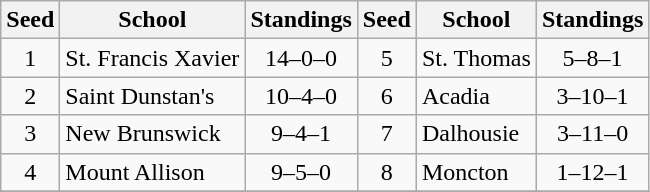<table class="wikitable">
<tr>
<th>Seed</th>
<th>School</th>
<th>Standings</th>
<th>Seed</th>
<th>School</th>
<th>Standings</th>
</tr>
<tr>
<td style="text-align:center">1</td>
<td>St. Francis Xavier</td>
<td style="text-align:center">14–0–0</td>
<td style="text-align:center">5</td>
<td>St. Thomas</td>
<td style="text-align:center">5–8–1</td>
</tr>
<tr>
<td style="text-align:center">2</td>
<td>Saint Dunstan's</td>
<td style="text-align:center">10–4–0</td>
<td style="text-align:center">6</td>
<td>Acadia</td>
<td style="text-align:center">3–10–1</td>
</tr>
<tr>
<td style="text-align:center">3</td>
<td>New Brunswick</td>
<td style="text-align:center">9–4–1</td>
<td style="text-align:center">7</td>
<td>Dalhousie</td>
<td style="text-align:center">3–11–0</td>
</tr>
<tr>
<td style="text-align:center">4</td>
<td>Mount Allison</td>
<td style="text-align:center">9–5–0</td>
<td style="text-align:center">8</td>
<td>Moncton</td>
<td style="text-align:center">1–12–1</td>
</tr>
<tr>
</tr>
</table>
